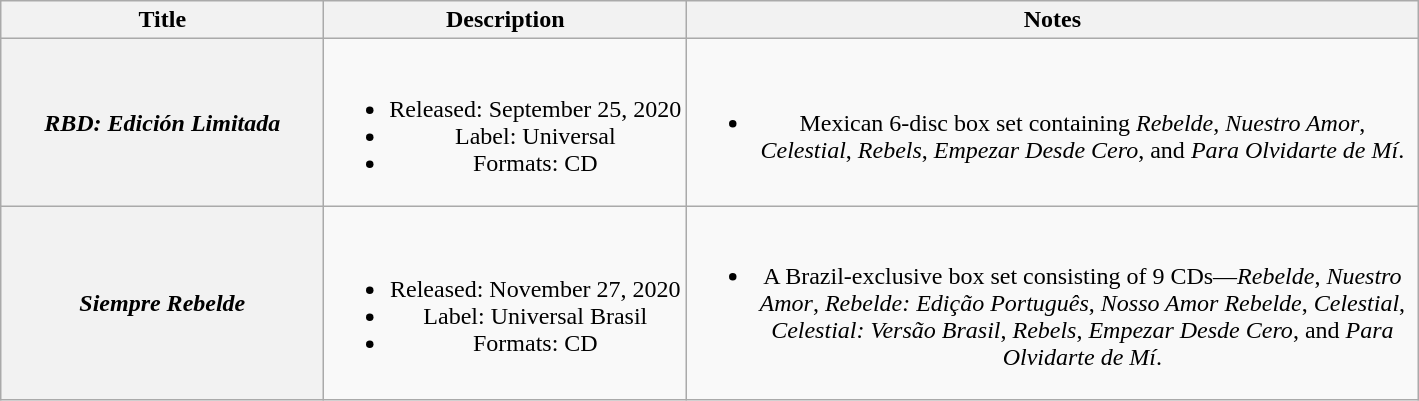<table class="wikitable plainrowheaders" style="text-align:center;">
<tr>
<th scope="col" style="width:13em;">Title</th>
<th scope="col">Description</th>
<th scope="col" style="width:30em;">Notes</th>
</tr>
<tr>
<th scope="row"><em>RBD: Edición Limitada</em></th>
<td><br><ul><li>Released: September 25, 2020</li><li>Label: Universal</li><li>Formats: CD</li></ul></td>
<td><br><ul><li>Mexican 6-disc box set containing <em>Rebelde</em>, <em>Nuestro Amor</em>, <em>Celestial</em>, <em>Rebels</em>, <em>Empezar Desde Cero</em>, and <em>Para Olvidarte de Mí</em>.</li></ul></td>
</tr>
<tr>
<th scope="row"><em>Siempre Rebelde</em></th>
<td><br><ul><li>Released: November 27, 2020</li><li>Label: Universal Brasil</li><li>Formats: CD</li></ul></td>
<td><br><ul><li>A Brazil-exclusive box set consisting of 9 CDs—<em>Rebelde</em>, <em>Nuestro Amor</em>, <em>Rebelde: Edição Português</em>, <em>Nosso Amor Rebelde</em>, <em>Celestial</em>, <em>Celestial: Versão Brasil</em>, <em>Rebels</em>, <em>Empezar Desde Cero</em>, and <em>Para Olvidarte de Mí</em>.</li></ul></td>
</tr>
</table>
